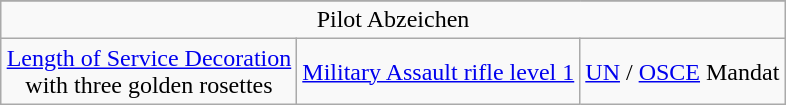<table class="wikitable" style="margin:1em auto; text-align:center;">
<tr>
</tr>
<tr>
<td colspan=3>Pilot Abzeichen</td>
</tr>
<tr>
<td><a href='#'>Length of Service Decoration</a><br>with three golden rosettes</td>
<td><a href='#'>Military Assault rifle level 1</a></td>
<td><a href='#'>UN</a> / <a href='#'>OSCE</a> Mandat</td>
</tr>
</table>
